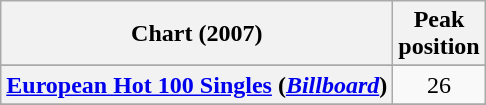<table class="wikitable sortable plainrowheaders" style="text-align:center;">
<tr>
<th align="center">Chart (2007)</th>
<th align="center">Peak<br>position</th>
</tr>
<tr>
</tr>
<tr>
<th scope="row"><a href='#'>European Hot 100 Singles</a> (<em><a href='#'>Billboard</a></em>)</th>
<td align="center">26</td>
</tr>
<tr>
</tr>
<tr>
</tr>
<tr>
</tr>
</table>
